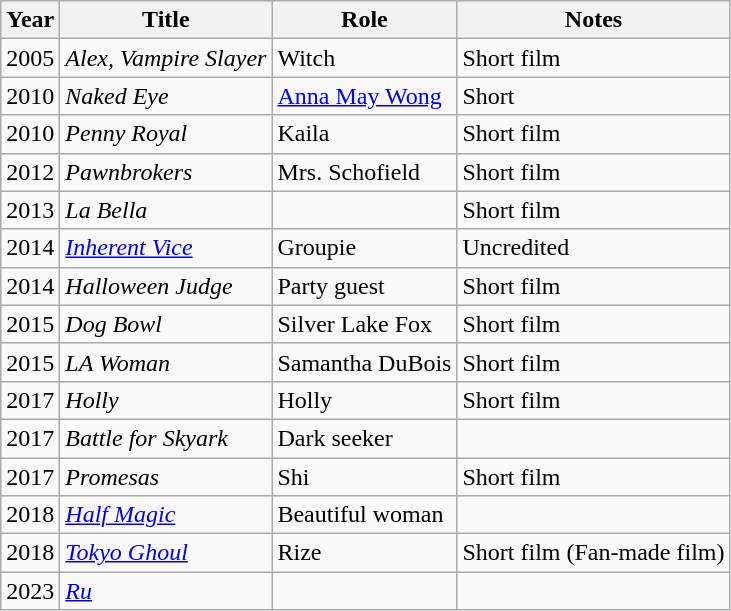<table class="wikitable sortable">
<tr>
<th>Year</th>
<th>Title</th>
<th>Role</th>
<th>Notes</th>
</tr>
<tr>
<td>2005</td>
<td><em>Alex, Vampire Slayer</em></td>
<td>Witch</td>
<td>Short film</td>
</tr>
<tr>
<td>2010</td>
<td><em>Naked Eye</em></td>
<td><a href='#'>Anna May Wong</a></td>
<td>Short</td>
</tr>
<tr>
<td>2010</td>
<td><em>Penny Royal</em></td>
<td>Kaila</td>
<td>Short film</td>
</tr>
<tr>
<td>2012</td>
<td><em>Pawnbrokers</em></td>
<td>Mrs. Schofield</td>
<td>Short film</td>
</tr>
<tr>
<td>2013</td>
<td><em>La Bella</em></td>
<td></td>
<td>Short film</td>
</tr>
<tr>
<td>2014</td>
<td><em><a href='#'>Inherent Vice</a></em></td>
<td>Groupie</td>
<td>Uncredited</td>
</tr>
<tr>
<td>2014</td>
<td><em>Halloween Judge</em></td>
<td>Party guest</td>
<td>Short film</td>
</tr>
<tr>
<td>2015</td>
<td><em>Dog Bowl</em></td>
<td>Silver Lake Fox</td>
<td>Short film</td>
</tr>
<tr>
<td>2015</td>
<td><em>LA Woman</em></td>
<td>Samantha DuBois</td>
<td>Short film</td>
</tr>
<tr>
<td>2017</td>
<td><em>Holly</em></td>
<td>Holly</td>
<td>Short film</td>
</tr>
<tr>
<td>2017</td>
<td><em>Battle for Skyark</em></td>
<td>Dark seeker</td>
<td></td>
</tr>
<tr>
<td>2017</td>
<td><em>Promesas</em></td>
<td>Shi</td>
<td>Short film</td>
</tr>
<tr>
<td>2018</td>
<td><em><a href='#'>Half Magic</a></em></td>
<td>Beautiful woman</td>
<td></td>
</tr>
<tr>
<td>2018</td>
<td><em><a href='#'>Tokyo Ghoul</a></em></td>
<td>Rize</td>
<td>Short film (Fan-made film)</td>
</tr>
<tr>
<td>2023</td>
<td><em><a href='#'>Ru</a></em></td>
<td></td>
<td></td>
</tr>
</table>
